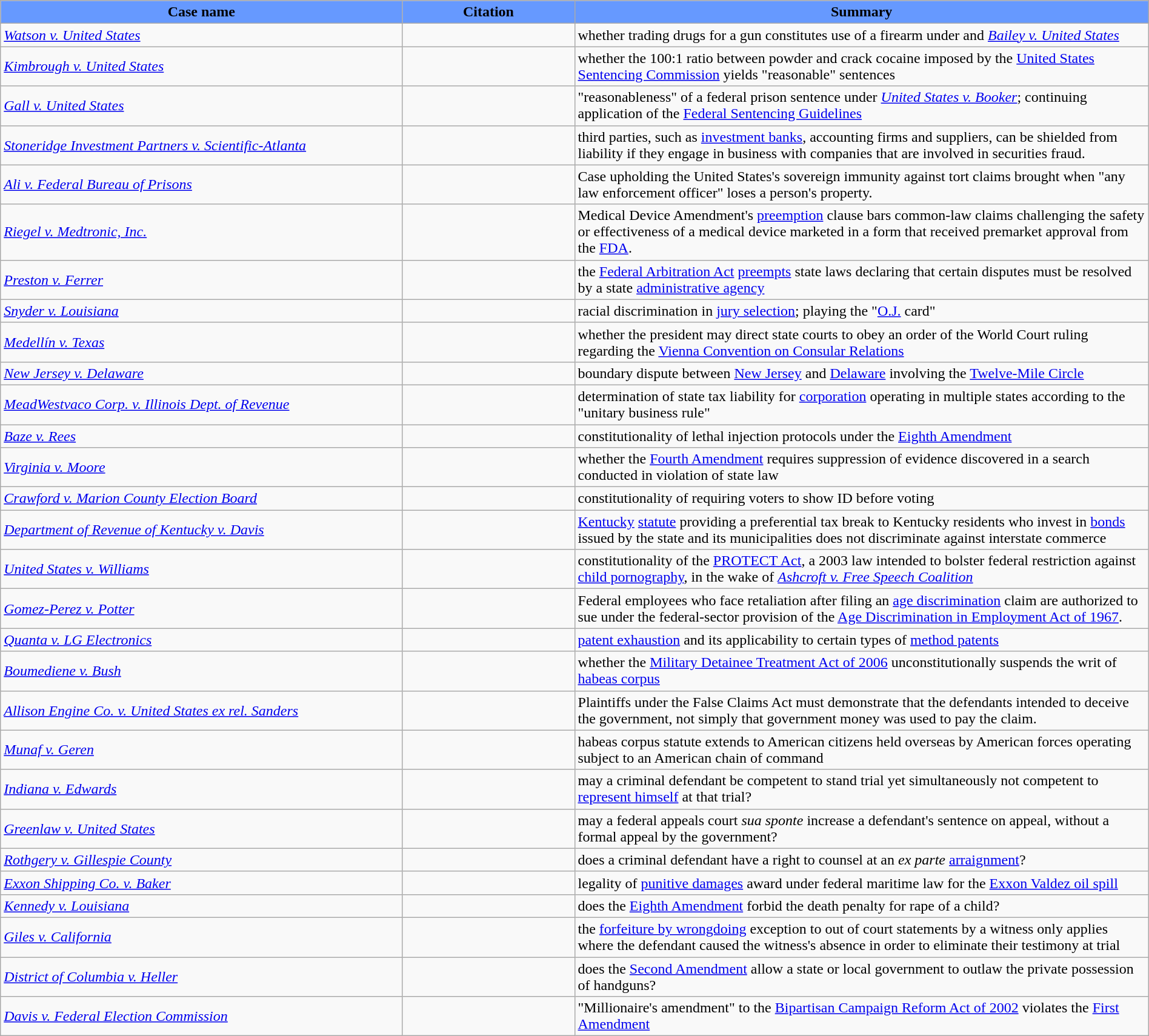<table class="wikitable" style="margin:auto;width:100%">
<tr>
<th style="background:#69f;">Case name</th>
<th style="background:#69f; width:15%;">Citation</th>
<th style="background:#69f; width:50%;">Summary</th>
</tr>
<tr>
<td><em><a href='#'>Watson v. United States</a></em></td>
<td></td>
<td>whether trading drugs for a gun constitutes use of a firearm under  and <em><a href='#'>Bailey v. United States</a></em></td>
</tr>
<tr>
<td><em><a href='#'>Kimbrough v. United States</a></em></td>
<td></td>
<td>whether the 100:1 ratio between powder and crack cocaine imposed by the <a href='#'>United States Sentencing Commission</a> yields "reasonable" sentences</td>
</tr>
<tr>
<td><em><a href='#'>Gall v. United States</a></em></td>
<td></td>
<td>"reasonableness" of a federal prison sentence under <em><a href='#'>United States v. Booker</a></em>; continuing application of the <a href='#'>Federal Sentencing Guidelines</a></td>
</tr>
<tr>
<td><em><a href='#'>Stoneridge Investment Partners v. Scientific-Atlanta</a></em></td>
<td></td>
<td>third parties, such as <a href='#'>investment banks</a>, accounting firms and suppliers, can be shielded from liability if they engage in business with companies that are involved in securities fraud.</td>
</tr>
<tr>
<td><em><a href='#'>Ali v. Federal Bureau of Prisons</a></em></td>
<td></td>
<td>Case upholding the United States's sovereign immunity against tort claims brought when "any law enforcement officer" loses a person's property.</td>
</tr>
<tr>
<td><em><a href='#'>Riegel v. Medtronic, Inc.</a></em></td>
<td></td>
<td>Medical Device Amendment's <a href='#'>preemption</a> clause bars common-law claims challenging the safety or effectiveness of a medical device marketed in a form that received premarket approval from the <a href='#'>FDA</a>.</td>
</tr>
<tr>
<td><em><a href='#'>Preston v. Ferrer</a></em></td>
<td></td>
<td>the <a href='#'>Federal Arbitration Act</a> <a href='#'>preempts</a> state laws declaring that certain disputes must be resolved by a state <a href='#'>administrative agency</a></td>
</tr>
<tr>
<td><em><a href='#'>Snyder v. Louisiana</a></em></td>
<td></td>
<td>racial discrimination in <a href='#'>jury selection</a>; playing the "<a href='#'>O.J.</a> card"</td>
</tr>
<tr>
<td><em><a href='#'>Medellín v. Texas</a></em></td>
<td></td>
<td>whether the president may direct state courts to obey an order of the World Court ruling regarding the <a href='#'>Vienna Convention on Consular Relations</a></td>
</tr>
<tr>
<td><em><a href='#'>New Jersey v. Delaware</a></em></td>
<td></td>
<td>boundary dispute between <a href='#'>New Jersey</a> and <a href='#'>Delaware</a> involving the <a href='#'>Twelve-Mile Circle</a></td>
</tr>
<tr>
<td><em><a href='#'>MeadWestvaco Corp. v. Illinois Dept. of Revenue</a></em></td>
<td></td>
<td>determination of state tax liability for <a href='#'>corporation</a> operating in multiple states according to the "unitary business rule"</td>
</tr>
<tr>
<td><em><a href='#'>Baze v. Rees</a></em></td>
<td></td>
<td>constitutionality of lethal injection protocols under the <a href='#'>Eighth Amendment</a></td>
</tr>
<tr>
<td><em><a href='#'>Virginia v. Moore</a></em></td>
<td></td>
<td>whether the <a href='#'>Fourth Amendment</a> requires suppression of evidence discovered in a search conducted in violation of state law</td>
</tr>
<tr>
<td><em><a href='#'>Crawford v. Marion County Election Board</a></em></td>
<td></td>
<td>constitutionality of requiring voters to show ID before voting</td>
</tr>
<tr>
<td><em><a href='#'>Department of Revenue of Kentucky v. Davis</a></em></td>
<td></td>
<td><a href='#'>Kentucky</a> <a href='#'>statute</a> providing a preferential tax break to Kentucky residents who invest in <a href='#'>bonds</a> issued by the state and its municipalities does not discriminate against interstate commerce</td>
</tr>
<tr>
<td><em><a href='#'>United States v. Williams</a></em></td>
<td></td>
<td>constitutionality of the <a href='#'>PROTECT Act</a>, a 2003 law intended to bolster federal restriction against <a href='#'>child pornography</a>, in the wake of <em><a href='#'>Ashcroft v. Free Speech Coalition</a></em></td>
</tr>
<tr>
<td><em><a href='#'>Gomez-Perez v. Potter</a></em></td>
<td></td>
<td>Federal employees who face retaliation after filing an <a href='#'>age discrimination</a> claim are authorized to sue under the federal-sector provision of the <a href='#'>Age Discrimination in Employment Act of 1967</a>.</td>
</tr>
<tr>
<td><em><a href='#'>Quanta v. LG Electronics</a></em></td>
<td></td>
<td><a href='#'>patent exhaustion</a> and its applicability to certain types of <a href='#'>method patents</a></td>
</tr>
<tr>
<td><em><a href='#'>Boumediene v. Bush</a></em></td>
<td></td>
<td>whether the <a href='#'>Military Detainee Treatment Act of 2006</a> unconstitutionally suspends the writ of <a href='#'>habeas corpus</a></td>
</tr>
<tr>
<td><em><a href='#'>Allison Engine Co. v. United States ex rel. Sanders</a></em></td>
<td></td>
<td>Plaintiffs under the False Claims Act must demonstrate that the defendants intended to deceive the government, not simply that government money was used to pay the claim.</td>
</tr>
<tr>
<td><em><a href='#'>Munaf v. Geren</a></em></td>
<td></td>
<td>habeas corpus statute extends to American citizens held overseas by American forces operating subject to an American chain of command</td>
</tr>
<tr>
<td><em><a href='#'>Indiana v. Edwards</a></em></td>
<td></td>
<td>may a criminal defendant be competent to stand trial yet simultaneously not competent to <a href='#'>represent himself</a> at that trial?</td>
</tr>
<tr>
<td><em><a href='#'>Greenlaw v. United States</a></em></td>
<td></td>
<td>may a federal appeals court <em>sua sponte</em> increase a defendant's sentence on appeal, without a formal appeal by the government?</td>
</tr>
<tr>
<td><em><a href='#'>Rothgery v. Gillespie County</a></em></td>
<td></td>
<td>does a criminal defendant have a right to counsel at an <em>ex parte</em> <a href='#'>arraignment</a>?</td>
</tr>
<tr>
<td><em><a href='#'>Exxon Shipping Co. v. Baker</a></em></td>
<td></td>
<td>legality of <a href='#'>punitive damages</a> award under federal maritime law for the <a href='#'>Exxon Valdez oil spill</a></td>
</tr>
<tr>
<td><em><a href='#'>Kennedy v. Louisiana</a></em></td>
<td></td>
<td>does the <a href='#'>Eighth Amendment</a> forbid the death penalty for rape of a child?</td>
</tr>
<tr>
<td><em><a href='#'>Giles v. California</a></em></td>
<td></td>
<td>the <a href='#'>forfeiture by wrongdoing</a> exception to out of court statements by a witness only applies where the defendant caused the witness's absence in order to eliminate their testimony at trial</td>
</tr>
<tr>
<td><em><a href='#'>District of Columbia v. Heller</a></em></td>
<td></td>
<td>does the <a href='#'>Second Amendment</a> allow a state or local government to outlaw the private possession of handguns?</td>
</tr>
<tr>
<td><em><a href='#'>Davis v. Federal Election Commission</a></em></td>
<td></td>
<td>"Millionaire's amendment" to the <a href='#'>Bipartisan Campaign Reform Act of 2002</a> violates the <a href='#'>First Amendment</a></td>
</tr>
</table>
